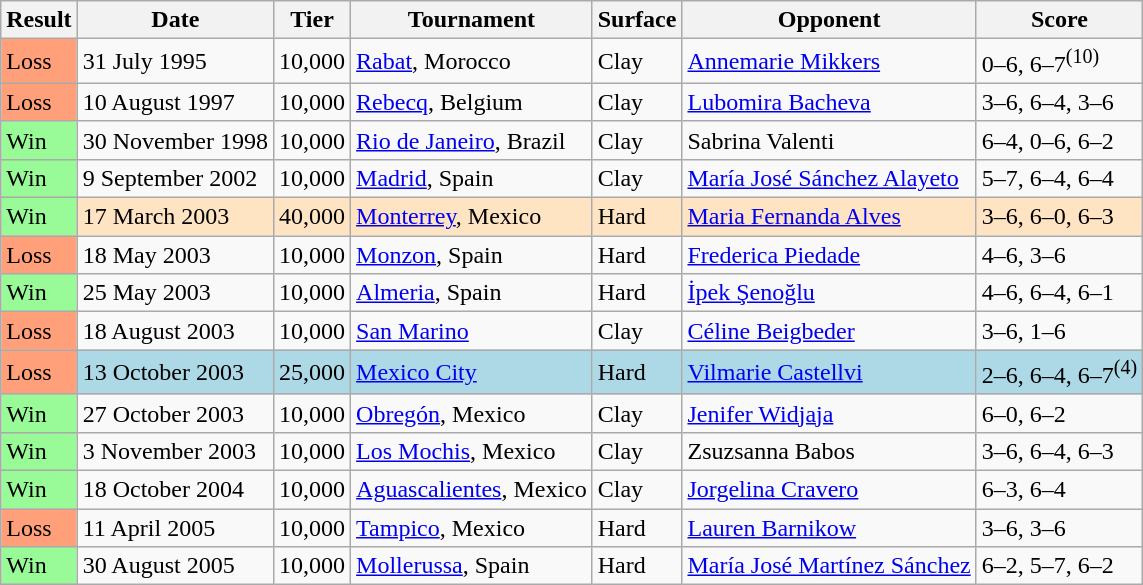<table class="sortable wikitable">
<tr>
<th>Result</th>
<th>Date</th>
<th>Tier</th>
<th>Tournament</th>
<th>Surface</th>
<th>Opponent</th>
<th class="unsortable">Score</th>
</tr>
<tr>
<td style="background:#ffa07a;">Loss</td>
<td>31 July 1995</td>
<td>10,000</td>
<td><a href='#'>Rabat</a>, Morocco</td>
<td>Clay</td>
<td> <a href='#'>Annemarie Mikkers</a></td>
<td>0–6, 6–7<sup>(10)</sup></td>
</tr>
<tr>
<td style="background:#ffa07a;">Loss</td>
<td>10 August 1997</td>
<td>10,000</td>
<td><a href='#'>Rebecq</a>, Belgium</td>
<td>Clay</td>
<td> <a href='#'>Lubomira Bacheva</a></td>
<td>3–6, 6–4, 3–6</td>
</tr>
<tr>
<td style="background:#98fb98;">Win</td>
<td>30 November 1998</td>
<td>10,000</td>
<td><a href='#'>Rio de Janeiro</a>, Brazil</td>
<td>Clay</td>
<td> Sabrina Valenti</td>
<td>6–4, 0–6, 6–2</td>
</tr>
<tr>
<td style="background:#98fb98;">Win</td>
<td>9 September 2002</td>
<td>10,000</td>
<td><a href='#'>Madrid</a>, Spain</td>
<td>Clay</td>
<td> <a href='#'>María José Sánchez Alayeto</a></td>
<td>5–7, 6–4, 6–4</td>
</tr>
<tr style="background:#ffe4c4;">
<td style="background:#98fb98;">Win</td>
<td>17 March 2003</td>
<td>40,000</td>
<td><a href='#'>Monterrey</a>, Mexico</td>
<td>Hard</td>
<td> <a href='#'>Maria Fernanda Alves</a></td>
<td>3–6, 6–0, 6–3</td>
</tr>
<tr>
<td style="background:#ffa07a;">Loss</td>
<td>18 May 2003</td>
<td>10,000</td>
<td><a href='#'>Monzon</a>, Spain</td>
<td>Hard</td>
<td> <a href='#'>Frederica Piedade</a></td>
<td>4–6, 3–6</td>
</tr>
<tr>
<td style="background:#98fb98;">Win</td>
<td>25 May 2003</td>
<td>10,000</td>
<td><a href='#'>Almeria</a>, Spain</td>
<td>Hard</td>
<td> <a href='#'>İpek Şenoğlu</a></td>
<td>4–6, 6–4, 6–1</td>
</tr>
<tr>
<td style="background:#ffa07a;">Loss</td>
<td>18 August 2003</td>
<td>10,000</td>
<td><a href='#'>San Marino</a></td>
<td>Clay</td>
<td> <a href='#'>Céline Beigbeder</a></td>
<td>3–6, 1–6</td>
</tr>
<tr style="background:lightblue;">
<td style="background:#ffa07a;">Loss</td>
<td>13 October 2003</td>
<td>25,000</td>
<td><a href='#'>Mexico City</a></td>
<td>Hard</td>
<td> <a href='#'>Vilmarie Castellvi</a></td>
<td>2–6, 6–4, 6–7<sup>(4)</sup></td>
</tr>
<tr>
<td style="background:#98fb98;">Win</td>
<td>27 October 2003</td>
<td>10,000</td>
<td><a href='#'>Obregón</a>, Mexico</td>
<td>Clay</td>
<td> <a href='#'>Jenifer Widjaja</a></td>
<td>6–0, 6–2</td>
</tr>
<tr>
<td style="background:#98fb98;">Win</td>
<td>3 November 2003</td>
<td>10,000</td>
<td><a href='#'>Los Mochis</a>, Mexico</td>
<td>Clay</td>
<td> Zsuzsanna Babos</td>
<td>3–6, 6–4, 6–3</td>
</tr>
<tr>
<td style="background:#98fb98;">Win</td>
<td>18 October 2004</td>
<td>10,000</td>
<td><a href='#'>Aguascalientes</a>, Mexico</td>
<td>Clay</td>
<td> <a href='#'>Jorgelina Cravero</a></td>
<td>6–3, 6–4</td>
</tr>
<tr>
<td style="background:#ffa07a;">Loss</td>
<td>11 April 2005</td>
<td>10,000</td>
<td><a href='#'>Tampico</a>, Mexico</td>
<td>Hard</td>
<td> <a href='#'>Lauren Barnikow</a></td>
<td>3–6, 3–6</td>
</tr>
<tr>
<td style="background:#98fb98;">Win</td>
<td>30 August 2005</td>
<td>10,000</td>
<td><a href='#'>Mollerussa</a>, Spain</td>
<td>Hard</td>
<td> <a href='#'>María José Martínez Sánchez</a></td>
<td>6–2, 5–7, 6–2</td>
</tr>
</table>
